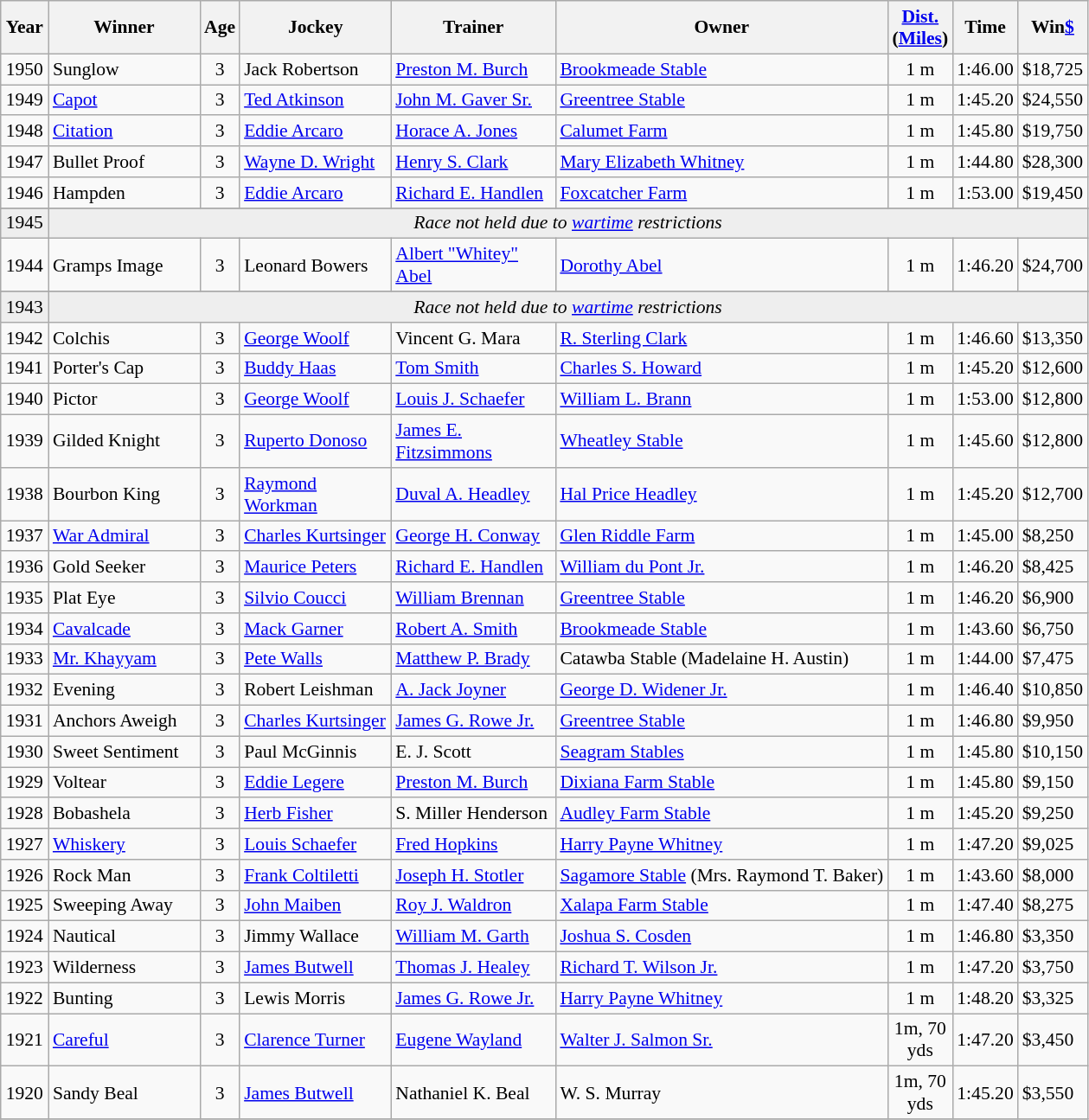<table class="wikitable sortable" style="font-size:90%">
<tr>
<th style="width:30px">Year<br></th>
<th style="width:110px">Winner<br></th>
<th style="width:20px">Age<br></th>
<th style="width:110px">Jockey<br></th>
<th style="width:120px">Trainer<br></th>
<th>Owner<br></th>
<th style="width:40px"><a href='#'>Dist.</a><br> <span>(<a href='#'>Miles</a>)</span></th>
<th style="width:25px">Time<br></th>
<th style="width:25px">Win<a href='#'>$</a><br></th>
</tr>
<tr>
<td align=center>1950</td>
<td>Sunglow</td>
<td align=center>3</td>
<td>Jack Robertson</td>
<td><a href='#'>Preston M. Burch</a></td>
<td><a href='#'>Brookmeade Stable</a></td>
<td align=center>1<span> m</span></td>
<td>1:46.00</td>
<td>$18,725</td>
</tr>
<tr>
<td align=center>1949</td>
<td><a href='#'>Capot</a></td>
<td align=center>3</td>
<td><a href='#'>Ted Atkinson</a></td>
<td><a href='#'>John M. Gaver Sr.</a></td>
<td><a href='#'>Greentree Stable</a></td>
<td align=center>1<span> m</span></td>
<td>1:45.20</td>
<td>$24,550</td>
</tr>
<tr>
<td align=center>1948</td>
<td><a href='#'>Citation</a></td>
<td align=center>3</td>
<td><a href='#'>Eddie Arcaro</a></td>
<td><a href='#'>Horace A. Jones</a></td>
<td><a href='#'>Calumet Farm</a></td>
<td align=center>1<span> m</span></td>
<td>1:45.80</td>
<td>$19,750</td>
</tr>
<tr>
<td align=center>1947</td>
<td>Bullet Proof</td>
<td align=center>3</td>
<td><a href='#'>Wayne D. Wright</a></td>
<td><a href='#'>Henry S. Clark</a></td>
<td><a href='#'>Mary Elizabeth Whitney</a></td>
<td align=center>1<span> m</span></td>
<td>1:44.80</td>
<td>$28,300</td>
</tr>
<tr>
<td align=center>1946</td>
<td>Hampden</td>
<td align=center>3</td>
<td><a href='#'>Eddie Arcaro</a></td>
<td><a href='#'>Richard E. Handlen</a></td>
<td><a href='#'>Foxcatcher Farm</a></td>
<td align=center>1<span> m</span></td>
<td>1:53.00</td>
<td>$19,450</td>
</tr>
<tr>
</tr>
<tr bgcolor="#eeeeee">
<td align=center>1945</td>
<td align=center  colspan=9><em>Race not held due to <a href='#'>wartime</a> restrictions</em></td>
</tr>
<tr>
<td align=center>1944</td>
<td>Gramps Image</td>
<td align=center>3</td>
<td>Leonard Bowers</td>
<td><a href='#'>Albert "Whitey" Abel</a></td>
<td><a href='#'>Dorothy Abel</a></td>
<td align=center>1<span> m</span></td>
<td>1:46.20</td>
<td>$24,700</td>
</tr>
<tr>
</tr>
<tr bgcolor="#eeeeee">
<td align=center>1943</td>
<td align=center  colspan=9><em>Race not held due to <a href='#'>wartime</a> restrictions</em></td>
</tr>
<tr>
<td align=center>1942</td>
<td>Colchis</td>
<td align=center>3</td>
<td><a href='#'>George Woolf</a></td>
<td>Vincent G. Mara</td>
<td><a href='#'>R. Sterling Clark</a></td>
<td align=center>1<span> m</span></td>
<td>1:46.60</td>
<td>$13,350</td>
</tr>
<tr>
<td align=center>1941</td>
<td>Porter's Cap</td>
<td align=center>3</td>
<td><a href='#'>Buddy Haas</a></td>
<td><a href='#'>Tom Smith</a></td>
<td><a href='#'>Charles S. Howard</a></td>
<td align=center>1<span> m</span></td>
<td>1:45.20</td>
<td>$12,600</td>
</tr>
<tr>
<td align=center>1940</td>
<td>Pictor</td>
<td align=center>3</td>
<td><a href='#'>George Woolf</a></td>
<td><a href='#'>Louis J. Schaefer</a></td>
<td><a href='#'>William L. Brann</a></td>
<td align=center>1<span> m</span></td>
<td>1:53.00</td>
<td>$12,800</td>
</tr>
<tr>
<td align=center>1939</td>
<td>Gilded Knight</td>
<td align=center>3</td>
<td><a href='#'>Ruperto Donoso</a></td>
<td><a href='#'>James E. Fitzsimmons</a></td>
<td><a href='#'>Wheatley Stable</a></td>
<td align=center>1<span> m</span></td>
<td>1:45.60</td>
<td>$12,800</td>
</tr>
<tr>
<td align=center>1938</td>
<td>Bourbon King</td>
<td align=center>3</td>
<td><a href='#'>Raymond Workman</a></td>
<td><a href='#'>Duval A. Headley</a></td>
<td><a href='#'>Hal Price Headley</a></td>
<td align=center>1<span> m</span></td>
<td>1:45.20</td>
<td>$12,700</td>
</tr>
<tr>
<td align=center>1937</td>
<td><a href='#'>War Admiral</a></td>
<td align=center>3</td>
<td><a href='#'>Charles Kurtsinger</a></td>
<td><a href='#'>George H. Conway</a></td>
<td><a href='#'>Glen Riddle Farm</a></td>
<td align=center>1<span> m</span></td>
<td>1:45.00</td>
<td>$8,250</td>
</tr>
<tr>
<td align=center>1936</td>
<td>Gold Seeker</td>
<td align=center>3</td>
<td><a href='#'>Maurice Peters</a></td>
<td><a href='#'>Richard E. Handlen</a></td>
<td><a href='#'>William du Pont Jr.</a></td>
<td align=center>1<span> m</span></td>
<td>1:46.20</td>
<td>$8,425</td>
</tr>
<tr>
<td align=center>1935</td>
<td>Plat Eye</td>
<td align=center>3</td>
<td><a href='#'>Silvio Coucci</a></td>
<td><a href='#'>William Brennan</a></td>
<td><a href='#'>Greentree Stable</a></td>
<td align=center>1<span> m</span></td>
<td>1:46.20</td>
<td>$6,900</td>
</tr>
<tr>
<td align=center>1934</td>
<td><a href='#'>Cavalcade</a></td>
<td align=center>3</td>
<td><a href='#'>Mack Garner</a></td>
<td><a href='#'>Robert A. Smith</a></td>
<td><a href='#'>Brookmeade Stable</a></td>
<td align=center>1<span> m</span></td>
<td>1:43.60</td>
<td>$6,750</td>
</tr>
<tr>
<td align=center>1933</td>
<td><a href='#'>Mr. Khayyam</a></td>
<td align=center>3</td>
<td><a href='#'>Pete Walls</a></td>
<td><a href='#'>Matthew P. Brady</a></td>
<td>Catawba Stable (Madelaine H. Austin)</td>
<td align=center>1<span> m</span></td>
<td>1:44.00</td>
<td>$7,475</td>
</tr>
<tr>
<td align=center>1932</td>
<td>Evening</td>
<td align=center>3</td>
<td>Robert Leishman</td>
<td><a href='#'>A. Jack Joyner</a></td>
<td><a href='#'>George D. Widener Jr.</a></td>
<td align=center>1<span> m</span></td>
<td>1:46.40</td>
<td>$10,850</td>
</tr>
<tr>
<td align=center>1931</td>
<td>Anchors Aweigh</td>
<td align=center>3</td>
<td><a href='#'>Charles Kurtsinger</a></td>
<td><a href='#'>James G. Rowe Jr.</a></td>
<td><a href='#'>Greentree Stable</a></td>
<td align=center>1<span> m</span></td>
<td>1:46.80</td>
<td>$9,950</td>
</tr>
<tr>
<td align=center>1930</td>
<td>Sweet Sentiment</td>
<td align=center>3</td>
<td>Paul McGinnis</td>
<td>E. J. Scott</td>
<td><a href='#'>Seagram Stables</a></td>
<td align=center>1<span> m</span></td>
<td>1:45.80</td>
<td>$10,150</td>
</tr>
<tr>
<td align=center>1929</td>
<td>Voltear</td>
<td align=center>3</td>
<td><a href='#'>Eddie Legere</a></td>
<td><a href='#'>Preston M. Burch</a></td>
<td><a href='#'>Dixiana Farm Stable</a></td>
<td align=center>1<span> m</span></td>
<td>1:45.80</td>
<td>$9,150</td>
</tr>
<tr>
<td align=center>1928</td>
<td>Bobashela</td>
<td align=center>3</td>
<td><a href='#'>Herb Fisher</a></td>
<td>S. Miller Henderson</td>
<td><a href='#'>Audley Farm Stable</a></td>
<td align=center>1<span> m</span></td>
<td>1:45.20</td>
<td>$9,250</td>
</tr>
<tr>
<td align=center>1927</td>
<td><a href='#'>Whiskery</a></td>
<td align=center>3</td>
<td><a href='#'>Louis Schaefer</a></td>
<td><a href='#'>Fred Hopkins</a></td>
<td><a href='#'>Harry Payne Whitney</a></td>
<td align=center>1<span> m</span></td>
<td>1:47.20</td>
<td>$9,025</td>
</tr>
<tr>
<td align=center>1926</td>
<td>Rock Man</td>
<td align=center>3</td>
<td><a href='#'>Frank Coltiletti</a></td>
<td><a href='#'>Joseph H. Stotler</a></td>
<td><a href='#'>Sagamore Stable</a> (Mrs. Raymond T. Baker)</td>
<td align=center>1<span> m</span></td>
<td>1:43.60</td>
<td>$8,000</td>
</tr>
<tr>
<td align=center>1925</td>
<td>Sweeping Away</td>
<td align=center>3</td>
<td><a href='#'>John Maiben</a></td>
<td><a href='#'>Roy J. Waldron</a></td>
<td><a href='#'>Xalapa Farm Stable</a></td>
<td align=center>1<span> m</span></td>
<td>1:47.40</td>
<td>$8,275</td>
</tr>
<tr>
<td align=center>1924</td>
<td>Nautical</td>
<td align=center>3</td>
<td>Jimmy Wallace</td>
<td><a href='#'>William M. Garth</a></td>
<td><a href='#'>Joshua S. Cosden</a></td>
<td align=center>1<span> m</span></td>
<td>1:46.80</td>
<td>$3,350</td>
</tr>
<tr>
<td align=center>1923</td>
<td>Wilderness</td>
<td align=center>3</td>
<td><a href='#'>James Butwell</a></td>
<td><a href='#'>Thomas J. Healey</a></td>
<td><a href='#'>Richard T. Wilson Jr.</a></td>
<td align=center>1<span> m</span></td>
<td>1:47.20</td>
<td>$3,750</td>
</tr>
<tr>
<td align=center>1922</td>
<td>Bunting</td>
<td align=center>3</td>
<td>Lewis Morris</td>
<td><a href='#'>James G. Rowe Jr.</a></td>
<td><a href='#'>Harry Payne Whitney</a></td>
<td align=center>1<span> m</span></td>
<td>1:48.20</td>
<td>$3,325</td>
</tr>
<tr>
<td align=center>1921</td>
<td><a href='#'>Careful</a></td>
<td align=center>3</td>
<td><a href='#'>Clarence Turner</a></td>
<td><a href='#'>Eugene Wayland</a></td>
<td><a href='#'>Walter J. Salmon Sr.</a></td>
<td align=center>1<span>m, 70 yds</span></td>
<td>1:47.20</td>
<td>$3,450</td>
</tr>
<tr>
<td align=center>1920</td>
<td>Sandy Beal</td>
<td align=center>3</td>
<td><a href='#'>James Butwell</a></td>
<td>Nathaniel K. Beal</td>
<td>W. S. Murray</td>
<td align=center>1<span>m, 70 yds</span></td>
<td>1:45.20</td>
<td>$3,550</td>
</tr>
<tr>
</tr>
</table>
